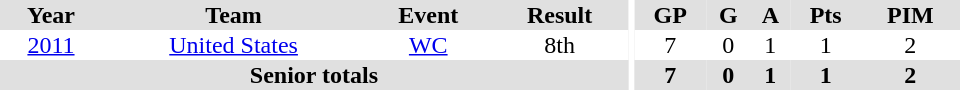<table border="0" cellpadding="1" cellspacing="0" ID="Table3" style="text-align:center; width:40em">
<tr ALIGN="center" bgcolor="#e0e0e0">
<th>Year</th>
<th>Team</th>
<th>Event</th>
<th>Result</th>
<th rowspan="99" bgcolor="#ffffff"></th>
<th>GP</th>
<th>G</th>
<th>A</th>
<th>Pts</th>
<th>PIM</th>
</tr>
<tr>
<td><a href='#'>2011</a></td>
<td><a href='#'>United States</a></td>
<td><a href='#'>WC</a></td>
<td>8th</td>
<td>7</td>
<td>0</td>
<td>1</td>
<td>1</td>
<td>2</td>
</tr>
<tr bgcolor="#e0e0e0">
<th colspan=4>Senior totals</th>
<th>7</th>
<th>0</th>
<th>1</th>
<th>1</th>
<th>2</th>
</tr>
</table>
